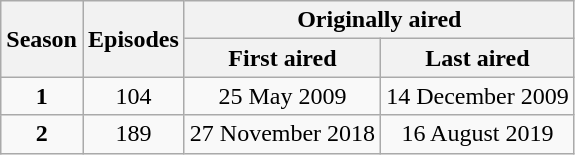<table class="wikitable" style="text-align: center;">
<tr>
<th rowspan="2">Season</th>
<th rowspan="2">Episodes</th>
<th colspan="2">Originally aired</th>
</tr>
<tr>
<th>First aired</th>
<th>Last aired</th>
</tr>
<tr>
<td><strong>1</strong></td>
<td>104</td>
<td>25 May 2009</td>
<td>14 December 2009</td>
</tr>
<tr>
<td><strong>2</strong></td>
<td>189</td>
<td>27 November 2018</td>
<td>16 August 2019</td>
</tr>
</table>
